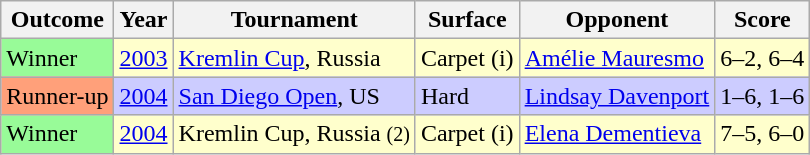<table class="sortable wikitable">
<tr>
<th>Outcome</th>
<th>Year</th>
<th>Tournament</th>
<th>Surface</th>
<th>Opponent</th>
<th>Score</th>
</tr>
<tr bgcolor=FFFFCC>
<td style="background:#98fb98;">Winner</td>
<td><a href='#'>2003</a></td>
<td><a href='#'>Kremlin Cup</a>, Russia</td>
<td>Carpet (i)</td>
<td> <a href='#'>Amélie Mauresmo</a></td>
<td>6–2, 6–4</td>
</tr>
<tr bgcolor=CCCCFF>
<td style="background:#ffa07a;">Runner-up</td>
<td><a href='#'>2004</a></td>
<td><a href='#'>San Diego Open</a>, US</td>
<td>Hard</td>
<td> <a href='#'>Lindsay Davenport</a></td>
<td>1–6, 1–6</td>
</tr>
<tr bgcolor=FFFFCC>
<td style="background:#98fb98;">Winner</td>
<td><a href='#'>2004</a></td>
<td>Kremlin Cup, Russia <small>(2)</small></td>
<td>Carpet (i)</td>
<td> <a href='#'>Elena Dementieva</a></td>
<td>7–5, 6–0</td>
</tr>
</table>
